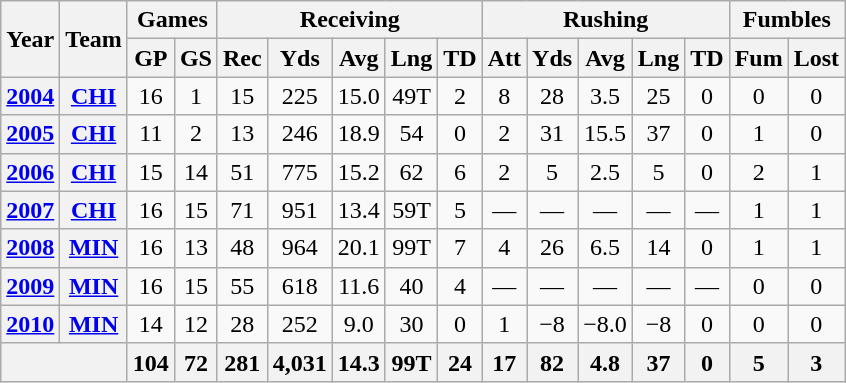<table class="wikitable" style="text-align: center;">
<tr>
<th rowspan="2">Year</th>
<th rowspan="2">Team</th>
<th colspan="2">Games</th>
<th colspan="5">Receiving</th>
<th colspan="5">Rushing</th>
<th colspan="2">Fumbles</th>
</tr>
<tr>
<th>GP</th>
<th>GS</th>
<th>Rec</th>
<th>Yds</th>
<th>Avg</th>
<th>Lng</th>
<th>TD</th>
<th>Att</th>
<th>Yds</th>
<th>Avg</th>
<th>Lng</th>
<th>TD</th>
<th>Fum</th>
<th>Lost</th>
</tr>
<tr>
<th><a href='#'>2004</a></th>
<th><a href='#'>CHI</a></th>
<td>16</td>
<td>1</td>
<td>15</td>
<td>225</td>
<td>15.0</td>
<td>49T</td>
<td>2</td>
<td>8</td>
<td>28</td>
<td>3.5</td>
<td>25</td>
<td>0</td>
<td>0</td>
<td>0</td>
</tr>
<tr>
<th><a href='#'>2005</a></th>
<th><a href='#'>CHI</a></th>
<td>11</td>
<td>2</td>
<td>13</td>
<td>246</td>
<td>18.9</td>
<td>54</td>
<td>0</td>
<td>2</td>
<td>31</td>
<td>15.5</td>
<td>37</td>
<td>0</td>
<td>1</td>
<td>0</td>
</tr>
<tr>
<th><a href='#'>2006</a></th>
<th><a href='#'>CHI</a></th>
<td>15</td>
<td>14</td>
<td>51</td>
<td>775</td>
<td>15.2</td>
<td>62</td>
<td>6</td>
<td>2</td>
<td>5</td>
<td>2.5</td>
<td>5</td>
<td>0</td>
<td>2</td>
<td>1</td>
</tr>
<tr>
<th><a href='#'>2007</a></th>
<th><a href='#'>CHI</a></th>
<td>16</td>
<td>15</td>
<td>71</td>
<td>951</td>
<td>13.4</td>
<td>59T</td>
<td>5</td>
<td>—</td>
<td>—</td>
<td>—</td>
<td>—</td>
<td>—</td>
<td>1</td>
<td>1</td>
</tr>
<tr>
<th><a href='#'>2008</a></th>
<th><a href='#'>MIN</a></th>
<td>16</td>
<td>13</td>
<td>48</td>
<td>964</td>
<td>20.1</td>
<td>99T</td>
<td>7</td>
<td>4</td>
<td>26</td>
<td>6.5</td>
<td>14</td>
<td>0</td>
<td>1</td>
<td>1</td>
</tr>
<tr>
<th><a href='#'>2009</a></th>
<th><a href='#'>MIN</a></th>
<td>16</td>
<td>15</td>
<td>55</td>
<td>618</td>
<td>11.6</td>
<td>40</td>
<td>4</td>
<td>—</td>
<td>—</td>
<td>—</td>
<td>—</td>
<td>—</td>
<td>0</td>
<td>0</td>
</tr>
<tr>
<th><a href='#'>2010</a></th>
<th><a href='#'>MIN</a></th>
<td>14</td>
<td>12</td>
<td>28</td>
<td>252</td>
<td>9.0</td>
<td>30</td>
<td>0</td>
<td>1</td>
<td>−8</td>
<td>−8.0</td>
<td>−8</td>
<td>0</td>
<td>0</td>
<td>0</td>
</tr>
<tr>
<th colspan="2"></th>
<th>104</th>
<th>72</th>
<th>281</th>
<th>4,031</th>
<th>14.3</th>
<th>99T</th>
<th>24</th>
<th>17</th>
<th>82</th>
<th>4.8</th>
<th>37</th>
<th>0</th>
<th>5</th>
<th>3</th>
</tr>
</table>
